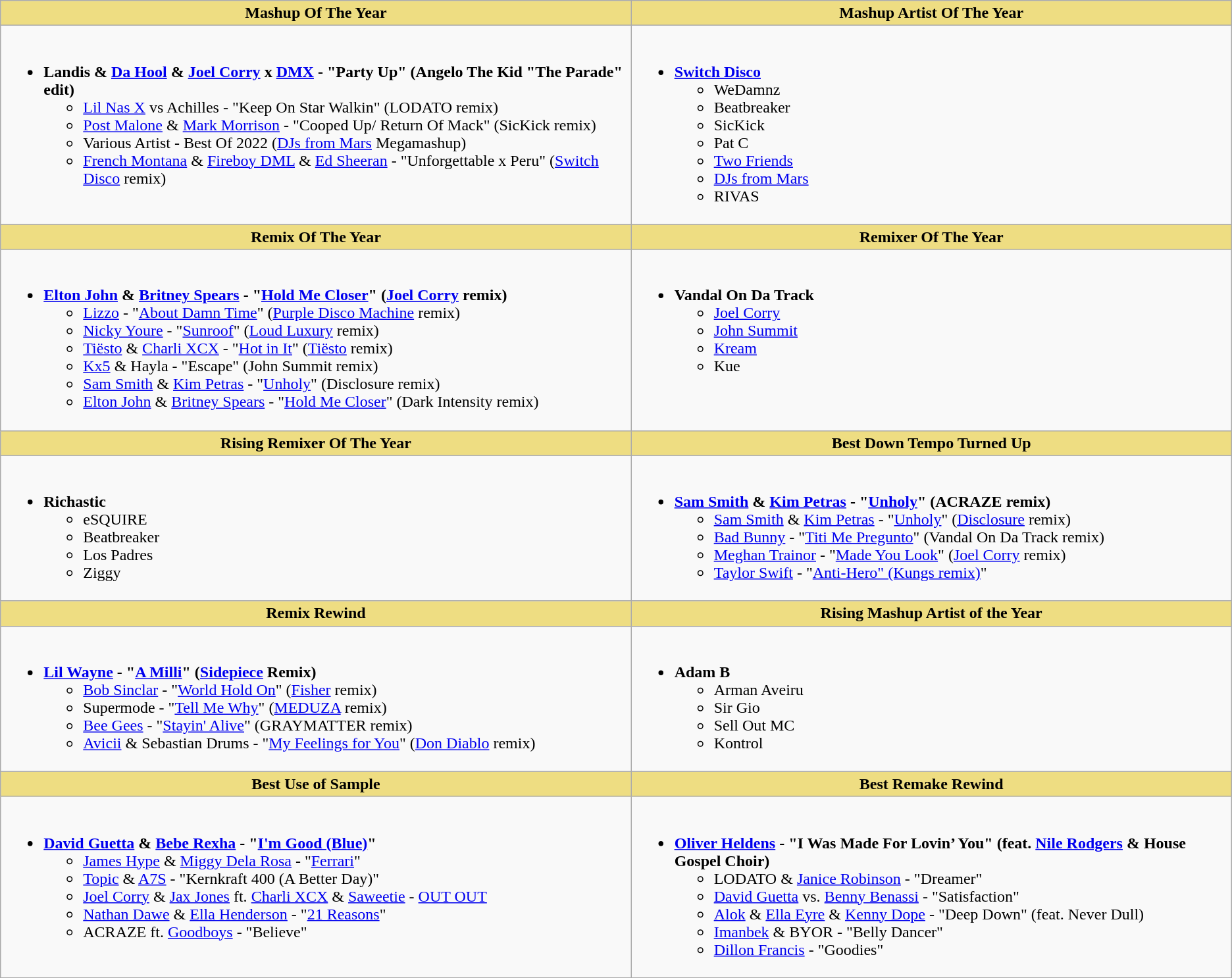<table class="wikitable">
<tr>
<th style="background:#EEDD82; width=50%"><strong>Mashup Of The Year</strong></th>
<th style="background:#EEDD82; width=50%"><strong>Mashup Artist Of The Year</strong></th>
</tr>
<tr>
<td valign="top"><br><ul><li><strong>Landis & <a href='#'>Da Hool</a> & <a href='#'>Joel Corry</a> x <a href='#'>DMX</a> - "Party Up" (Angelo The Kid "The Parade" edit)</strong><ul><li><a href='#'>Lil Nas X</a> vs Achilles - "Keep On Star Walkin" (LODATO remix)</li><li><a href='#'>Post Malone</a> & <a href='#'>Mark Morrison</a> - "Cooped Up/ Return Of Mack" (SicKick remix)</li><li>Various Artist - Best Of 2022 (<a href='#'>DJs from Mars</a> Megamashup)</li><li><a href='#'>French Montana</a> & <a href='#'>Fireboy DML</a> & <a href='#'>Ed Sheeran</a> - "Unforgettable x Peru" (<a href='#'>Switch Disco</a> remix)</li></ul></li></ul></td>
<td valign="top"><br><ul><li><strong><a href='#'>Switch Disco</a></strong><ul><li>WeDamnz</li><li>Beatbreaker</li><li>SicKick</li><li>Pat C</li><li><a href='#'>Two Friends</a></li><li><a href='#'>DJs from Mars</a></li><li>RIVAS</li></ul></li></ul></td>
</tr>
<tr>
<th style="background:#EEDD82; width=50%"><strong>Remix Of The Year</strong></th>
<th style="background:#EEDD82; width=50%"><strong>Remixer Of The Year</strong></th>
</tr>
<tr>
<td valign="top"><br><ul><li><strong><a href='#'>Elton John</a> & <a href='#'>Britney Spears</a> - "<a href='#'>Hold Me Closer</a>" (<a href='#'>Joel Corry</a> remix)</strong><ul><li><a href='#'>Lizzo</a> - "<a href='#'>About Damn Time</a>" (<a href='#'>Purple Disco Machine</a> remix)</li><li><a href='#'>Nicky Youre</a> - "<a href='#'>Sunroof</a>" (<a href='#'>Loud Luxury</a> remix)</li><li><a href='#'>Tiësto</a> & <a href='#'>Charli XCX</a> - "<a href='#'>Hot in It</a>" (<a href='#'>Tiësto</a> remix)</li><li><a href='#'>Kx5</a> & Hayla - "Escape" (John Summit remix)</li><li><a href='#'>Sam Smith</a> & <a href='#'>Kim Petras</a> - "<a href='#'>Unholy</a>" (Disclosure remix)</li><li><a href='#'>Elton John</a> & <a href='#'>Britney Spears</a> - "<a href='#'>Hold Me Closer</a>" (Dark Intensity remix)</li></ul></li></ul></td>
<td valign="top"><br><ul><li><strong>Vandal On Da Track</strong><ul><li><a href='#'>Joel Corry</a></li><li><a href='#'>John Summit</a></li><li><a href='#'>Kream</a></li><li>Kue</li></ul></li></ul></td>
</tr>
<tr>
<th style="background:#EEDD82; width=50%"><strong>Rising Remixer Of The Year</strong></th>
<th style="background:#EEDD82; width=50%"><strong>Best Down Tempo Turned Up</strong></th>
</tr>
<tr>
<td valign="top"><br><ul><li><strong>Richastic</strong><ul><li>eSQUIRE</li><li>Beatbreaker</li><li>Los Padres</li><li>Ziggy</li></ul></li></ul></td>
<td valign="top"><br><ul><li><strong><a href='#'>Sam Smith</a> & <a href='#'>Kim Petras</a> - "<a href='#'>Unholy</a>" (ACRAZE remix)</strong><ul><li><a href='#'>Sam Smith</a> & <a href='#'>Kim Petras</a> - "<a href='#'>Unholy</a>" (<a href='#'>Disclosure</a> remix)</li><li><a href='#'>Bad Bunny</a> - "<a href='#'>Titi Me Pregunto</a>" (Vandal On Da Track remix)</li><li><a href='#'>Meghan Trainor</a> - "<a href='#'>Made You Look</a>" (<a href='#'>Joel Corry</a> remix)</li><li><a href='#'>Taylor Swift</a> - "<a href='#'>Anti-Hero" (Kungs remix)</a>"</li></ul></li></ul></td>
</tr>
<tr>
<th style="background:#EEDD82; width=50%">Remix Rewind</th>
<th style="background:#EEDD82; width=50%">Rising Mashup Artist of the Year</th>
</tr>
<tr>
<td valign="top"><br><ul><li><strong><a href='#'>Lil Wayne</a> - "<a href='#'>A Milli</a>" (<a href='#'>Sidepiece</a> Remix)</strong><ul><li><a href='#'>Bob Sinclar</a> - "<a href='#'>World Hold On</a>" (<a href='#'>Fisher</a> remix)</li><li>Supermode - "<a href='#'>Tell Me Why</a>" (<a href='#'>MEDUZA</a> remix)</li><li><a href='#'>Bee Gees</a> - "<a href='#'>Stayin' Alive</a>" (GRAYMATTER remix)</li><li><a href='#'>Avicii</a> & Sebastian Drums - "<a href='#'>My Feelings for You</a>" (<a href='#'>Don Diablo</a> remix)</li></ul></li></ul></td>
<td valign="top"><br><ul><li><strong>Adam B</strong><ul><li>Arman Aveiru</li><li>Sir Gio</li><li>Sell Out MC</li><li>Kontrol</li></ul></li></ul></td>
</tr>
<tr>
<th style="background:#EEDD82; width=50%">Best Use of Sample</th>
<th style="background:#EEDD82; width=50%">Best Remake Rewind</th>
</tr>
<tr>
<td valign="top"><br><ul><li><strong><a href='#'>David Guetta</a> & <a href='#'>Bebe Rexha</a> - "<a href='#'>I'm Good (Blue)</a>"</strong><ul><li><a href='#'>James Hype</a> & <a href='#'>Miggy Dela Rosa</a> - "<a href='#'>Ferrari</a>"</li><li><a href='#'>Topic</a> & <a href='#'>A7S</a> - "Kernkraft 400 (A Better Day)"</li><li><a href='#'>Joel Corry</a> & <a href='#'>Jax Jones</a> ft. <a href='#'>Charli XCX</a> & <a href='#'>Saweetie</a> - <a href='#'>OUT OUT</a></li><li><a href='#'>Nathan Dawe</a> & <a href='#'>Ella Henderson</a> - "<a href='#'>21 Reasons</a>"</li><li>ACRAZE ft. <a href='#'>Goodboys</a> - "Believe"</li></ul></li></ul></td>
<td valign="top"><br><ul><li><strong><a href='#'>Oliver Heldens</a> - "I Was Made For Lovin’ You" (feat. <a href='#'>Nile Rodgers</a> & House Gospel Choir)</strong><ul><li>LODATO & <a href='#'>Janice Robinson</a> - "Dreamer"</li><li><a href='#'>David Guetta</a> vs. <a href='#'>Benny Benassi</a> - "Satisfaction"</li><li><a href='#'>Alok</a> & <a href='#'>Ella Eyre</a> & <a href='#'>Kenny Dope</a>  - "Deep Down" (feat. Never Dull)</li><li><a href='#'>Imanbek</a> & BYOR - "Belly Dancer"</li><li><a href='#'>Dillon Francis</a> - "Goodies"</li></ul></li></ul></td>
</tr>
</table>
